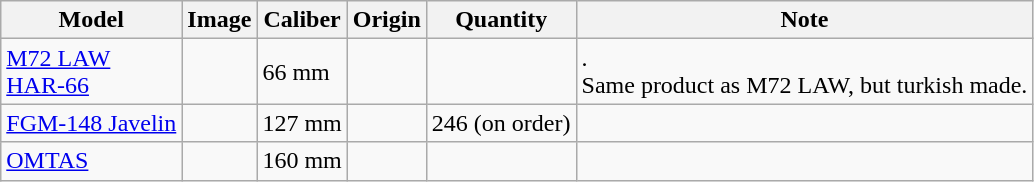<table class="wikitable">
<tr>
<th>Model</th>
<th>Image</th>
<th>Caliber</th>
<th>Origin</th>
<th>Quantity</th>
<th>Note</th>
</tr>
<tr>
<td><a href='#'>M72 LAW</a><br><a href='#'>HAR-66</a></td>
<td></td>
<td>66 mm</td>
<td><br></td>
<td></td>
<td>.<br>Same product as M72 LAW, but turkish made.</td>
</tr>
<tr>
<td><a href='#'>FGM-148 Javelin</a></td>
<td></td>
<td>127 mm</td>
<td></td>
<td>246 (on order)</td>
<td></td>
</tr>
<tr>
<td><a href='#'>OMTAS</a></td>
<td></td>
<td>160 mm</td>
<td></td>
<td></td>
<td></td>
</tr>
</table>
